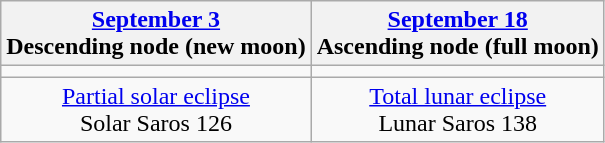<table class="wikitable">
<tr>
<th><a href='#'>September 3</a><br>Descending node (new moon)<br></th>
<th><a href='#'>September 18</a><br>Ascending node (full moon)<br></th>
</tr>
<tr>
<td></td>
<td></td>
</tr>
<tr align=center>
<td><a href='#'>Partial solar eclipse</a><br>Solar Saros 126</td>
<td><a href='#'>Total lunar eclipse</a><br>Lunar Saros 138</td>
</tr>
</table>
